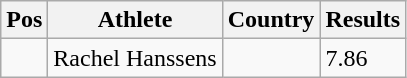<table class="wikitable">
<tr>
<th>Pos</th>
<th>Athlete</th>
<th>Country</th>
<th>Results</th>
</tr>
<tr>
<td align="center"></td>
<td>Rachel Hanssens</td>
<td></td>
<td>7.86</td>
</tr>
</table>
